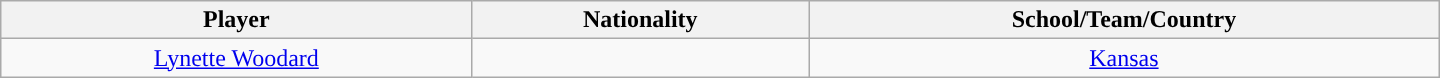<table class="wikitable" style="text-align:center; width:60em">
<tr>
<th>Player</th>
<th>Nationality</th>
<th>School/Team/Country</th>
</tr>
<tr>
<td><a href='#'>Lynette Woodard</a></td>
<td></td>
<td><a href='#'>Kansas</a></td>
</tr>
</table>
